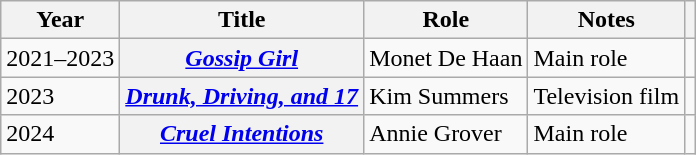<table class="wikitable plainrowheaders sortable">
<tr>
<th scope="col">Year</th>
<th scope="col">Title</th>
<th scope="col">Role</th>
<th scope="col" class="unsortable">Notes</th>
<th scope="col" class="unsortable"></th>
</tr>
<tr>
<td>2021–2023</td>
<th scope="row"><em><a href='#'>Gossip Girl</a></em></th>
<td>Monet De Haan</td>
<td>Main role</td>
<td style="text-align:center;"></td>
</tr>
<tr>
<td>2023</td>
<th scope="row"><em><a href='#'>Drunk, Driving, and 17</a></em></th>
<td>Kim Summers</td>
<td>Television film</td>
<td style="text-align:center;"></td>
</tr>
<tr>
<td>2024</td>
<th scope="row"><em><a href='#'>Cruel Intentions</a></em></th>
<td>Annie Grover</td>
<td>Main role</td>
<td></td>
</tr>
</table>
